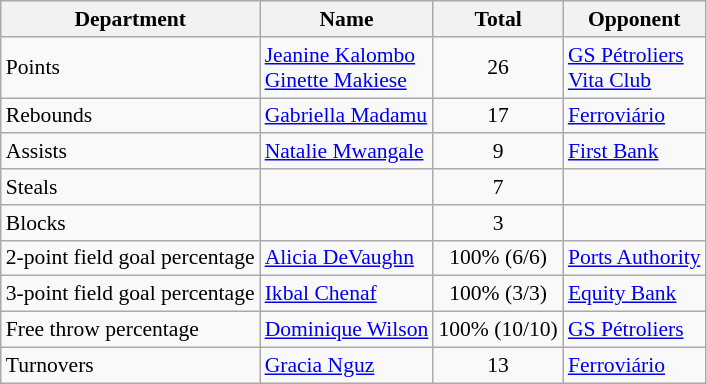<table class=wikitable style="font-size:90%;">
<tr>
<th>Department</th>
<th>Name</th>
<th>Total</th>
<th>Opponent</th>
</tr>
<tr>
<td>Points</td>
<td> <a href='#'>Jeanine Kalombo</a><br> <a href='#'>Ginette Makiese</a></td>
<td align=center>26</td>
<td> <a href='#'>GS Pétroliers</a><br> <a href='#'>Vita Club</a></td>
</tr>
<tr>
<td>Rebounds</td>
<td> <a href='#'>Gabriella Madamu</a></td>
<td align=center>17</td>
<td> <a href='#'>Ferroviário</a></td>
</tr>
<tr>
<td>Assists</td>
<td> <a href='#'>Natalie Mwangale</a></td>
<td align=center>9</td>
<td> <a href='#'>First Bank</a></td>
</tr>
<tr>
<td>Steals</td>
<td align=center><em></em></td>
<td align=center>7</td>
<td></td>
</tr>
<tr>
<td>Blocks</td>
<td align=center><em></em></td>
<td align=center>3</td>
<td></td>
</tr>
<tr>
<td>2-point field goal percentage</td>
<td> <a href='#'>Alicia DeVaughn</a></td>
<td align=center>100% (6/6)</td>
<td> <a href='#'>Ports Authority</a></td>
</tr>
<tr>
<td>3-point field goal percentage</td>
<td> <a href='#'>Ikbal Chenaf</a></td>
<td align=center>100% (3/3)</td>
<td> <a href='#'>Equity Bank</a></td>
</tr>
<tr>
<td>Free throw percentage</td>
<td> <a href='#'>Dominique Wilson</a></td>
<td align=center>100% (10/10)</td>
<td> <a href='#'>GS Pétroliers</a></td>
</tr>
<tr>
<td>Turnovers</td>
<td> <a href='#'>Gracia Nguz</a></td>
<td align=center>13</td>
<td> <a href='#'>Ferroviário</a></td>
</tr>
</table>
